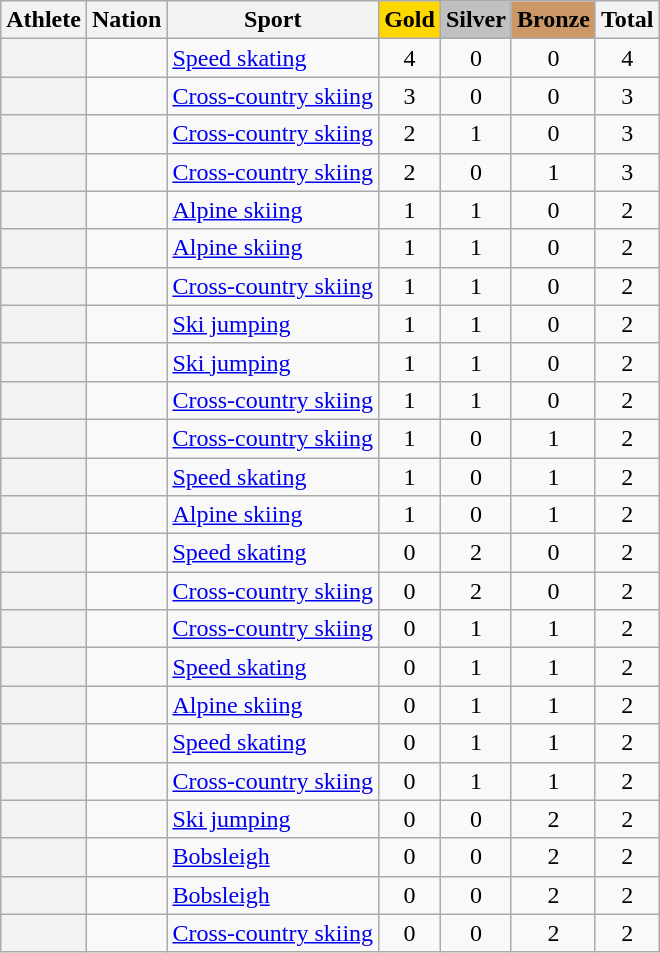<table class="wikitable sortable plainrowheaders" style="text-align:center">
<tr>
<th scope="col">Athlete</th>
<th scope="col">Nation</th>
<th scope="col">Sport</th>
<th scope="col" style="background-color: gold"><strong>Gold</strong></th>
<th scope="col" style="background-color: silver"><strong>Silver</strong></th>
<th scope="col" style="background-color: #cc9966"><strong>Bronze</strong></th>
<th scope="col">Total</th>
</tr>
<tr>
<th scope="row"></th>
<td align=left></td>
<td align=left><a href='#'>Speed skating</a></td>
<td>4</td>
<td>0</td>
<td>0</td>
<td>4</td>
</tr>
<tr>
<th scope="row"></th>
<td align=left></td>
<td align=left><a href='#'>Cross-country skiing</a></td>
<td>3</td>
<td>0</td>
<td>0</td>
<td>3</td>
</tr>
<tr>
<th scope="row"></th>
<td align=left></td>
<td align=left><a href='#'>Cross-country skiing</a></td>
<td>2</td>
<td>1</td>
<td>0</td>
<td>3</td>
</tr>
<tr>
<th scope="row"></th>
<td align=left></td>
<td align=left><a href='#'>Cross-country skiing</a></td>
<td>2</td>
<td>0</td>
<td>1</td>
<td>3</td>
</tr>
<tr>
<th scope="row"></th>
<td align=left></td>
<td align=left><a href='#'>Alpine skiing</a></td>
<td>1</td>
<td>1</td>
<td>0</td>
<td>2</td>
</tr>
<tr>
<th scope="row"></th>
<td align=left></td>
<td align=left><a href='#'>Alpine skiing</a></td>
<td>1</td>
<td>1</td>
<td>0</td>
<td>2</td>
</tr>
<tr>
<th scope="row"></th>
<td align=left></td>
<td align=left><a href='#'>Cross-country skiing</a></td>
<td>1</td>
<td>1</td>
<td>0</td>
<td>2</td>
</tr>
<tr>
<th scope="row"></th>
<td align=left></td>
<td align=left><a href='#'>Ski jumping</a></td>
<td>1</td>
<td>1</td>
<td>0</td>
<td>2</td>
</tr>
<tr>
<th scope="row"></th>
<td align=left></td>
<td align=left><a href='#'>Ski jumping</a></td>
<td>1</td>
<td>1</td>
<td>0</td>
<td>2</td>
</tr>
<tr>
<th scope="row"></th>
<td align=left></td>
<td align=left><a href='#'>Cross-country skiing</a></td>
<td>1</td>
<td>1</td>
<td>0</td>
<td>2</td>
</tr>
<tr>
<th scope="row"></th>
<td align=left></td>
<td align=left><a href='#'>Cross-country skiing</a></td>
<td>1</td>
<td>0</td>
<td>1</td>
<td>2</td>
</tr>
<tr>
<th scope="row"></th>
<td align=left></td>
<td align=left><a href='#'>Speed skating</a></td>
<td>1</td>
<td>0</td>
<td>1</td>
<td>2</td>
</tr>
<tr>
<th scope="row"></th>
<td align=left></td>
<td align=left><a href='#'>Alpine skiing</a></td>
<td>1</td>
<td>0</td>
<td>1</td>
<td>2</td>
</tr>
<tr>
<th scope="row"></th>
<td align=left></td>
<td align=left><a href='#'>Speed skating</a></td>
<td>0</td>
<td>2</td>
<td>0</td>
<td>2</td>
</tr>
<tr>
<th scope="row"></th>
<td align=left></td>
<td align=left><a href='#'>Cross-country skiing</a></td>
<td>0</td>
<td>2</td>
<td>0</td>
<td>2</td>
</tr>
<tr>
<th scope="row"></th>
<td align=left></td>
<td align=left><a href='#'>Cross-country skiing</a></td>
<td>0</td>
<td>1</td>
<td>1</td>
<td>2</td>
</tr>
<tr>
<th scope="row"></th>
<td align=left></td>
<td align=left><a href='#'>Speed skating</a></td>
<td>0</td>
<td>1</td>
<td>1</td>
<td>2</td>
</tr>
<tr>
<th scope="row"></th>
<td align=left></td>
<td align=left><a href='#'>Alpine skiing</a></td>
<td>0</td>
<td>1</td>
<td>1</td>
<td>2</td>
</tr>
<tr>
<th scope="row"></th>
<td align=left></td>
<td align=left><a href='#'>Speed skating</a></td>
<td>0</td>
<td>1</td>
<td>1</td>
<td>2</td>
</tr>
<tr>
<th scope="row"></th>
<td align=left></td>
<td align=left><a href='#'>Cross-country skiing</a></td>
<td>0</td>
<td>1</td>
<td>1</td>
<td>2</td>
</tr>
<tr>
<th scope="row"></th>
<td align=left></td>
<td align=left><a href='#'>Ski jumping</a></td>
<td>0</td>
<td>0</td>
<td>2</td>
<td>2</td>
</tr>
<tr>
<th scope="row"></th>
<td align=left></td>
<td align=left><a href='#'>Bobsleigh</a></td>
<td>0</td>
<td>0</td>
<td>2</td>
<td>2</td>
</tr>
<tr>
<th scope="row"></th>
<td align=left></td>
<td align=left><a href='#'>Bobsleigh</a></td>
<td>0</td>
<td>0</td>
<td>2</td>
<td>2</td>
</tr>
<tr>
<th scope="row"></th>
<td align=left></td>
<td align=left><a href='#'>Cross-country skiing</a></td>
<td>0</td>
<td>0</td>
<td>2</td>
<td>2</td>
</tr>
</table>
